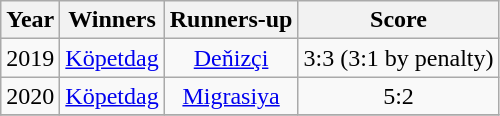<table class="wikitable" style="text-align: center;">
<tr>
<th>Year</th>
<th>Winners</th>
<th>Runners-up</th>
<th>Score</th>
</tr>
<tr>
<td>2019</td>
<td><a href='#'>Köpetdag</a></td>
<td><a href='#'>Deňizçi</a></td>
<td>3:3 (3:1 by penalty) </td>
</tr>
<tr>
<td>2020</td>
<td><a href='#'>Köpetdag</a></td>
<td><a href='#'>Migrasiya</a></td>
<td>5:2</td>
</tr>
<tr>
</tr>
</table>
